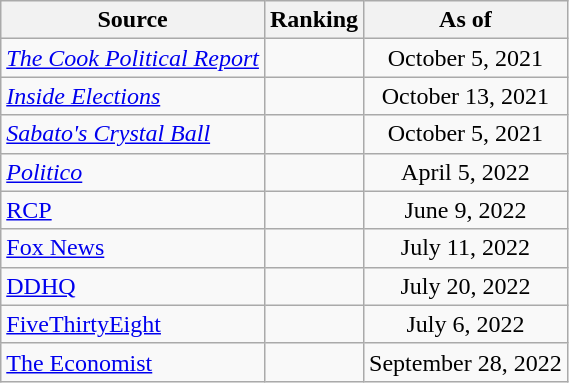<table class="wikitable" style="text-align:center">
<tr>
<th>Source</th>
<th>Ranking</th>
<th>As of</th>
</tr>
<tr>
<td align=left><em><a href='#'>The Cook Political Report</a></em></td>
<td></td>
<td>October 5, 2021</td>
</tr>
<tr>
<td align=left><em><a href='#'>Inside Elections</a></em></td>
<td></td>
<td>October 13, 2021</td>
</tr>
<tr>
<td align=left><em><a href='#'>Sabato's Crystal Ball</a></em></td>
<td></td>
<td>October 5, 2021</td>
</tr>
<tr>
<td align="left"><em><a href='#'>Politico</a></em></td>
<td></td>
<td>April 5, 2022</td>
</tr>
<tr>
<td align="left"><a href='#'>RCP</a></td>
<td></td>
<td>June 9, 2022</td>
</tr>
<tr>
<td align=left><a href='#'>Fox News</a></td>
<td></td>
<td>July 11, 2022</td>
</tr>
<tr>
<td align="left"><a href='#'>DDHQ</a></td>
<td></td>
<td>July 20, 2022</td>
</tr>
<tr>
<td align="left"><a href='#'>FiveThirtyEight</a></td>
<td></td>
<td>July 6, 2022</td>
</tr>
<tr>
<td align="left"><a href='#'>The Economist</a></td>
<td></td>
<td>September 28, 2022</td>
</tr>
</table>
